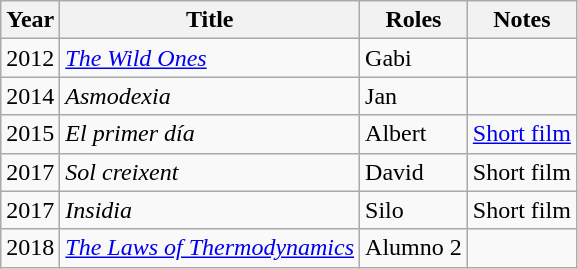<table class="wikitable sortable">
<tr>
<th>Year</th>
<th>Title</th>
<th>Roles</th>
<th>Notes</th>
</tr>
<tr>
<td>2012</td>
<td><em><a href='#'>The Wild Ones</a></em></td>
<td>Gabi</td>
<td></td>
</tr>
<tr>
<td>2014</td>
<td><em>Asmodexia</em></td>
<td>Jan</td>
<td></td>
</tr>
<tr>
<td>2015</td>
<td><em>El primer día</em></td>
<td>Albert</td>
<td><a href='#'>Short film</a></td>
</tr>
<tr>
<td>2017</td>
<td><em>Sol creixent</em></td>
<td>David</td>
<td>Short film</td>
</tr>
<tr>
<td>2017</td>
<td><em>Insidia</em></td>
<td>Silo</td>
<td>Short film</td>
</tr>
<tr>
<td>2018</td>
<td><em><a href='#'>The Laws of Thermodynamics</a></em></td>
<td>Alumno 2</td>
<td></td>
</tr>
</table>
